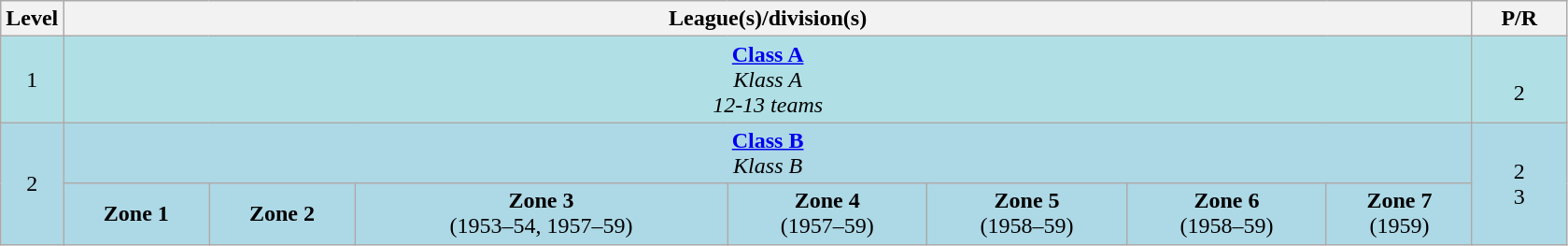<table class="wikitable" style="text-align:center">
<tr>
<th style="width:4%">Level</th>
<th colspan="7" style="width:90%">League(s)/division(s)</th>
<th style="width:6%">P/R</th>
</tr>
<tr bgcolor=powderblue>
<td>1</td>
<td colspan="7"><strong><a href='#'>Class A</a></strong><br><em>Klass A</em><br><em>12-13 teams</em></td>
<td><br> 2</td>
</tr>
<tr bgcolor=lightblue>
<td rowspan="2">2</td>
<td colspan="7"><strong><a href='#'>Class B</a></strong><br><em>Klass B</em><br></td>
<td rowspan="2"> 2<br> 3</td>
</tr>
<tr bgcolor=lightblue>
<td><strong>Zone 1</strong><br></td>
<td><strong>Zone 2</strong><br></td>
<td><strong>Zone 3</strong><br>(1953–54, 1957–59)</td>
<td><strong>Zone 4</strong><br>(1957–59)</td>
<td><strong>Zone 5</strong><br>(1958–59)</td>
<td><strong>Zone 6</strong><br>(1958–59)</td>
<td><strong>Zone 7</strong><br>(1959)</td>
</tr>
</table>
